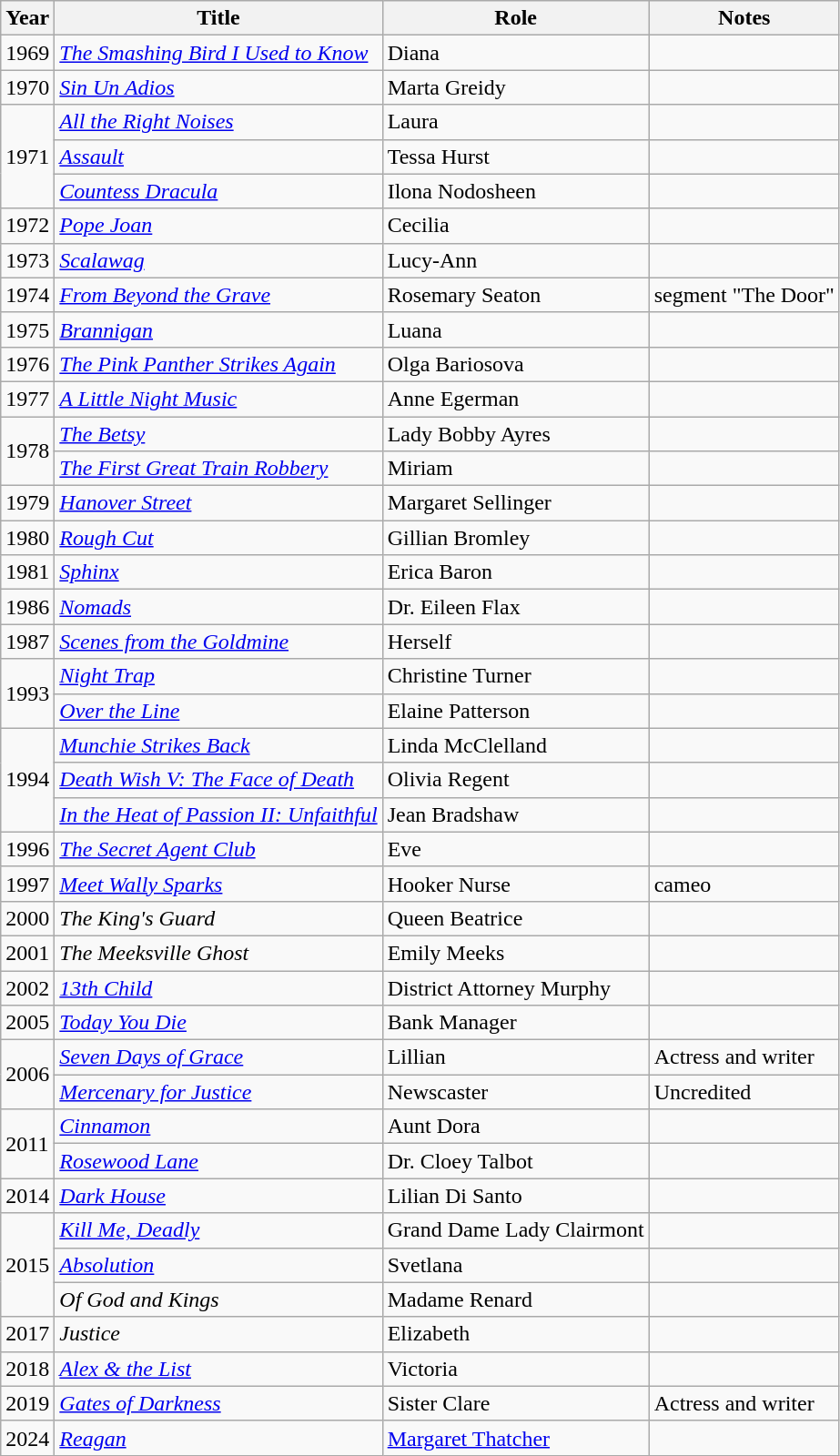<table class="wikitable sortable">
<tr>
<th>Year</th>
<th>Title</th>
<th>Role</th>
<th class="unsortable">Notes</th>
</tr>
<tr>
<td>1969</td>
<td><em><a href='#'>The Smashing Bird I Used to Know</a></em></td>
<td>Diana</td>
<td></td>
</tr>
<tr>
<td>1970</td>
<td><em><a href='#'>Sin Un Adios</a></em></td>
<td>Marta Greidy</td>
<td></td>
</tr>
<tr>
<td rowspan="3">1971</td>
<td><em><a href='#'>All the Right Noises</a></em></td>
<td>Laura</td>
<td></td>
</tr>
<tr>
<td><em><a href='#'>Assault</a></em></td>
<td>Tessa Hurst</td>
<td></td>
</tr>
<tr>
<td><em><a href='#'>Countess Dracula</a></em></td>
<td>Ilona Nodosheen</td>
<td></td>
</tr>
<tr>
<td>1972</td>
<td><em><a href='#'>Pope Joan</a></em></td>
<td>Cecilia</td>
<td></td>
</tr>
<tr>
<td>1973</td>
<td><em><a href='#'>Scalawag</a></em></td>
<td>Lucy-Ann</td>
<td></td>
</tr>
<tr>
<td>1974</td>
<td><em><a href='#'>From Beyond the Grave</a></em></td>
<td>Rosemary Seaton</td>
<td>segment "The Door"</td>
</tr>
<tr>
<td>1975</td>
<td><em><a href='#'>Brannigan</a></em></td>
<td>Luana</td>
<td></td>
</tr>
<tr>
<td>1976</td>
<td><em><a href='#'>The Pink Panther Strikes Again</a></em></td>
<td>Olga Bariosova</td>
<td></td>
</tr>
<tr>
<td>1977</td>
<td><em><a href='#'>A Little Night Music</a></em></td>
<td>Anne Egerman</td>
<td></td>
</tr>
<tr>
<td rowspan="2">1978</td>
<td><em><a href='#'>The Betsy</a></em></td>
<td>Lady Bobby Ayres</td>
<td></td>
</tr>
<tr>
<td><em><a href='#'>The First Great Train Robbery</a></em></td>
<td>Miriam</td>
<td></td>
</tr>
<tr>
<td>1979</td>
<td><em><a href='#'>Hanover Street</a></em></td>
<td>Margaret Sellinger</td>
<td></td>
</tr>
<tr>
<td>1980</td>
<td><em><a href='#'>Rough Cut</a></em></td>
<td>Gillian Bromley</td>
<td></td>
</tr>
<tr>
<td>1981</td>
<td><em><a href='#'>Sphinx</a></em></td>
<td>Erica Baron</td>
<td></td>
</tr>
<tr>
<td>1986</td>
<td><em><a href='#'>Nomads</a></em></td>
<td>Dr. Eileen Flax</td>
<td></td>
</tr>
<tr>
<td>1987</td>
<td><em><a href='#'>Scenes from the Goldmine</a></em></td>
<td>Herself</td>
<td></td>
</tr>
<tr>
<td rowspan="2">1993</td>
<td><em><a href='#'>Night Trap</a></em></td>
<td>Christine Turner</td>
<td></td>
</tr>
<tr>
<td><em><a href='#'>Over the Line</a></em></td>
<td>Elaine Patterson</td>
<td></td>
</tr>
<tr>
<td rowspan="3">1994</td>
<td><em><a href='#'>Munchie Strikes Back</a></em></td>
<td>Linda McClelland</td>
<td></td>
</tr>
<tr>
<td><em><a href='#'>Death Wish V: The Face of Death</a></em></td>
<td>Olivia Regent</td>
<td></td>
</tr>
<tr>
<td><em><a href='#'>In the Heat of Passion II: Unfaithful</a></em></td>
<td>Jean Bradshaw</td>
<td></td>
</tr>
<tr>
<td>1996</td>
<td><em><a href='#'>The Secret Agent Club</a></em></td>
<td>Eve</td>
<td></td>
</tr>
<tr>
<td>1997</td>
<td><em><a href='#'>Meet Wally Sparks</a></em></td>
<td>Hooker Nurse</td>
<td>cameo</td>
</tr>
<tr>
<td>2000</td>
<td><em>The King's Guard</em></td>
<td>Queen Beatrice</td>
<td></td>
</tr>
<tr>
<td>2001</td>
<td><em>The Meeksville Ghost</em></td>
<td>Emily Meeks</td>
<td></td>
</tr>
<tr>
<td>2002</td>
<td><em><a href='#'>13th Child</a></em></td>
<td>District Attorney Murphy</td>
<td></td>
</tr>
<tr>
<td>2005</td>
<td><em><a href='#'>Today You Die</a></em></td>
<td>Bank Manager</td>
<td></td>
</tr>
<tr>
<td rowspan="2">2006</td>
<td><em><a href='#'>Seven Days of Grace</a></em></td>
<td>Lillian</td>
<td>Actress and writer</td>
</tr>
<tr>
<td><em><a href='#'>Mercenary for Justice</a></em></td>
<td>Newscaster</td>
<td>Uncredited</td>
</tr>
<tr>
<td rowspan="2">2011</td>
<td><em><a href='#'>Cinnamon</a></em></td>
<td>Aunt Dora</td>
<td></td>
</tr>
<tr>
<td><em><a href='#'>Rosewood Lane</a></em></td>
<td>Dr. Cloey Talbot</td>
<td></td>
</tr>
<tr>
<td>2014</td>
<td><em><a href='#'>Dark House</a></em></td>
<td>Lilian Di Santo</td>
<td></td>
</tr>
<tr>
<td rowspan="3">2015</td>
<td><em><a href='#'>Kill Me, Deadly</a></em></td>
<td>Grand Dame Lady Clairmont</td>
<td></td>
</tr>
<tr>
<td><em><a href='#'>Absolution</a></em></td>
<td>Svetlana</td>
<td></td>
</tr>
<tr>
<td><em>Of God and Kings</em></td>
<td>Madame Renard</td>
<td></td>
</tr>
<tr>
<td>2017</td>
<td><em>Justice</em></td>
<td>Elizabeth</td>
<td></td>
</tr>
<tr>
<td>2018</td>
<td><em><a href='#'>Alex & the List</a></em></td>
<td>Victoria</td>
<td></td>
</tr>
<tr>
<td>2019</td>
<td><em><a href='#'>Gates of Darkness</a></em></td>
<td>Sister Clare</td>
<td>Actress and writer</td>
</tr>
<tr>
<td>2024</td>
<td><em><a href='#'>Reagan</a></em></td>
<td><a href='#'>Margaret Thatcher</a></td>
<td></td>
</tr>
</table>
